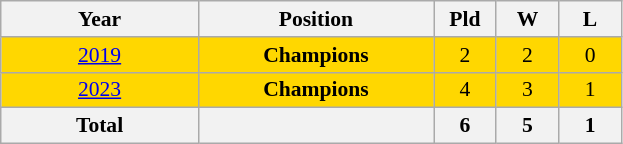<table class="wikitable" style="text-align: center;font-size:90%;">
<tr>
<th width=125>Year</th>
<th width=150>Position</th>
<th width=35>Pld</th>
<th width=35>W</th>
<th width=35>L</th>
</tr>
<tr bgcolor=gold>
<td> <a href='#'>2019</a></td>
<td><strong>Champions</strong></td>
<td>2</td>
<td>2</td>
<td>0</td>
</tr>
<tr bgcolor=gold>
<td> <a href='#'>2023</a></td>
<td><strong>Champions</strong></td>
<td>4</td>
<td>3</td>
<td>1</td>
</tr>
<tr>
<th>Total</th>
<th></th>
<th>6</th>
<th>5</th>
<th>1</th>
</tr>
</table>
